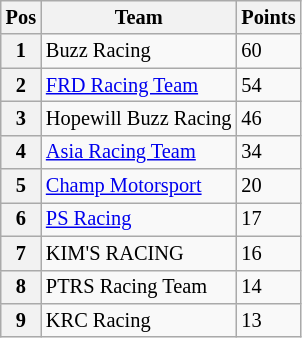<table class="wikitable" style="font-size:85%">
<tr>
<th>Pos</th>
<th>Team</th>
<th>Points</th>
</tr>
<tr>
<th>1</th>
<td> Buzz Racing</td>
<td>60</td>
</tr>
<tr>
<th>2</th>
<td> <a href='#'>FRD Racing Team</a></td>
<td>54</td>
</tr>
<tr>
<th>3</th>
<td> Hopewill Buzz Racing</td>
<td>46</td>
</tr>
<tr>
<th>4</th>
<td> <a href='#'>Asia Racing Team</a></td>
<td>34</td>
</tr>
<tr>
<th>5</th>
<td> <a href='#'>Champ Motorsport</a></td>
<td>20</td>
</tr>
<tr>
<th>6</th>
<td> <a href='#'>PS Racing</a></td>
<td>17</td>
</tr>
<tr>
<th>7</th>
<td> KIM'S RACING</td>
<td>16</td>
</tr>
<tr>
<th>8</th>
<td> PTRS Racing Team</td>
<td>14</td>
</tr>
<tr>
<th>9</th>
<td> KRC Racing</td>
<td>13</td>
</tr>
</table>
